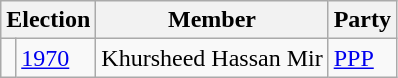<table class="wikitable">
<tr>
<th colspan="2">Election</th>
<th>Member</th>
<th>Party</th>
</tr>
<tr>
<td></td>
<td><a href='#'>1970</a></td>
<td>Khursheed Hassan Mir</td>
<td><a href='#'>PPP</a></td>
</tr>
</table>
